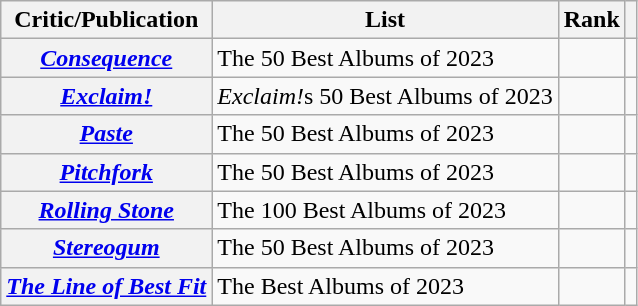<table class="wikitable sortable plainrowheaders" style="border:none; margin:0;">
<tr>
<th scope="col">Critic/Publication</th>
<th scope="col" class="unsortable">List</th>
<th scope="col" data-sort-type="number">Rank</th>
<th scope="col" class="unsortable"></th>
</tr>
<tr>
<th scope="row"><em><a href='#'>Consequence</a></em></th>
<td>The 50 Best Albums of 2023</td>
<td></td>
<td></td>
</tr>
<tr>
<th scope="row"><em><a href='#'>Exclaim!</a></em></th>
<td><em>Exclaim!</em>s 50 Best Albums of 2023</td>
<td></td>
<td></td>
</tr>
<tr>
<th scope="row"><em><a href='#'>Paste</a></em></th>
<td>The 50 Best Albums of 2023</td>
<td></td>
<td></td>
</tr>
<tr>
<th scope="row"><em><a href='#'>Pitchfork</a></em></th>
<td>The 50 Best Albums of 2023</td>
<td></td>
<td></td>
</tr>
<tr>
<th scope="row"><em><a href='#'>Rolling Stone</a></em></th>
<td>The 100 Best Albums of 2023</td>
<td></td>
<td></td>
</tr>
<tr>
<th scope="row"><em><a href='#'>Stereogum</a></em></th>
<td>The 50 Best Albums of 2023</td>
<td></td>
<td></td>
</tr>
<tr>
<th scope="row"><em><a href='#'>The Line of Best Fit</a></em></th>
<td>The Best Albums of 2023</td>
<td></td>
<td></td>
</tr>
</table>
